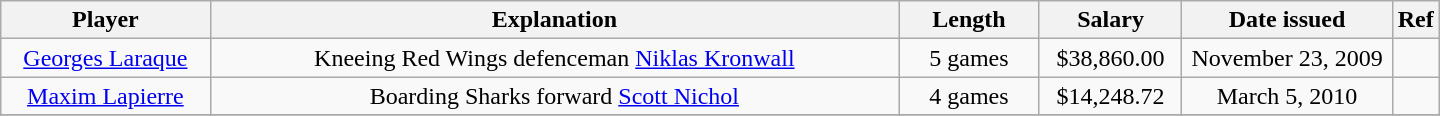<table class="wikitable" style="width:60em; text-align:center;">
<tr>
<th style="width:15%;">Player</th>
<th style="width:50%;">Explanation</th>
<th style="width:10%;">Length</th>
<th style="width:10%;">Salary</th>
<th style="width:15%;">Date issued</th>
<th>Ref</th>
</tr>
<tr>
<td><a href='#'>Georges Laraque</a></td>
<td>Kneeing Red Wings defenceman <a href='#'>Niklas Kronwall</a></td>
<td>5 games</td>
<td>$38,860.00</td>
<td>November 23, 2009</td>
<td></td>
</tr>
<tr>
<td><a href='#'>Maxim Lapierre</a></td>
<td>Boarding Sharks forward <a href='#'>Scott Nichol</a></td>
<td>4 games</td>
<td>$14,248.72</td>
<td>March 5, 2010</td>
<td></td>
</tr>
<tr>
</tr>
</table>
